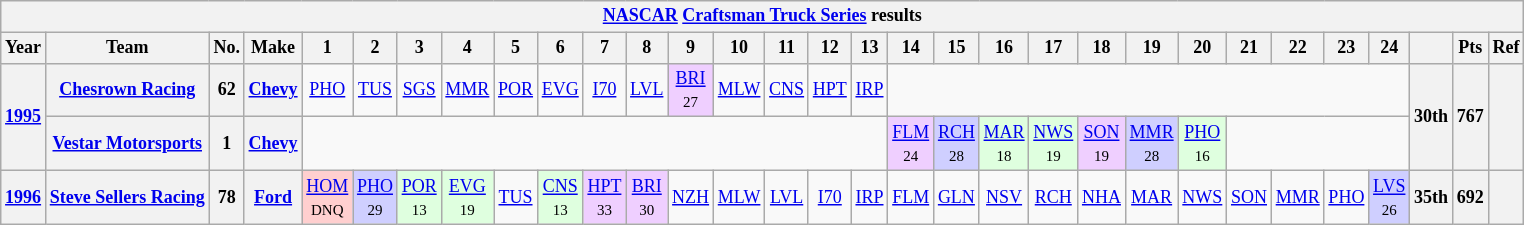<table class="wikitable" style="text-align:center; font-size:75%">
<tr>
<th colspan=45><a href='#'>NASCAR</a> <a href='#'>Craftsman Truck Series</a> results</th>
</tr>
<tr>
<th>Year</th>
<th>Team</th>
<th>No.</th>
<th>Make</th>
<th>1</th>
<th>2</th>
<th>3</th>
<th>4</th>
<th>5</th>
<th>6</th>
<th>7</th>
<th>8</th>
<th>9</th>
<th>10</th>
<th>11</th>
<th>12</th>
<th>13</th>
<th>14</th>
<th>15</th>
<th>16</th>
<th>17</th>
<th>18</th>
<th>19</th>
<th>20</th>
<th>21</th>
<th>22</th>
<th>23</th>
<th>24</th>
<th></th>
<th>Pts</th>
<th>Ref</th>
</tr>
<tr>
<th rowspan=2><a href='#'>1995</a></th>
<th><a href='#'>Chesrown Racing</a></th>
<th>62</th>
<th><a href='#'>Chevy</a></th>
<td><a href='#'>PHO</a></td>
<td><a href='#'>TUS</a></td>
<td><a href='#'>SGS</a></td>
<td><a href='#'>MMR</a></td>
<td><a href='#'>POR</a></td>
<td><a href='#'>EVG</a></td>
<td><a href='#'>I70</a></td>
<td><a href='#'>LVL</a></td>
<td style="background:#EFCFFF;"><a href='#'>BRI</a><br><small>27</small></td>
<td><a href='#'>MLW</a></td>
<td><a href='#'>CNS</a></td>
<td><a href='#'>HPT</a></td>
<td><a href='#'>IRP</a></td>
<td colspan=11></td>
<th rowspan=2>30th</th>
<th rowspan=2>767</th>
<th rowspan=2></th>
</tr>
<tr>
<th><a href='#'>Vestar Motorsports</a></th>
<th>1</th>
<th><a href='#'>Chevy</a></th>
<td colspan=13></td>
<td style="background:#EFCFFF;"><a href='#'>FLM</a><br><small>24</small></td>
<td style="background:#CFCFFF;"><a href='#'>RCH</a><br><small>28</small></td>
<td style="background:#DFFFDF;"><a href='#'>MAR</a><br><small>18</small></td>
<td style="background:#DFFFDF;"><a href='#'>NWS</a><br><small>19</small></td>
<td style="background:#EFCFFF;"><a href='#'>SON</a><br><small>19</small></td>
<td style="background:#CFCFFF;"><a href='#'>MMR</a><br><small>28</small></td>
<td style="background:#DFFFDF;"><a href='#'>PHO</a><br><small>16</small></td>
<td colspan=4></td>
</tr>
<tr>
<th><a href='#'>1996</a></th>
<th><a href='#'>Steve Sellers Racing</a></th>
<th>78</th>
<th><a href='#'>Ford</a></th>
<td style="background:#FFCFCF;"><a href='#'>HOM</a><br><small>DNQ</small></td>
<td style="background:#CFCFFF;"><a href='#'>PHO</a><br><small>29</small></td>
<td style="background:#DFFFDF;"><a href='#'>POR</a><br><small>13</small></td>
<td style="background:#DFFFDF;"><a href='#'>EVG</a><br><small>19</small></td>
<td><a href='#'>TUS</a></td>
<td style="background:#DFFFDF;"><a href='#'>CNS</a><br><small>13</small></td>
<td style="background:#EFCFFF;"><a href='#'>HPT</a><br><small>33</small></td>
<td style="background:#EFCFFF;"><a href='#'>BRI</a><br><small>30</small></td>
<td><a href='#'>NZH</a></td>
<td><a href='#'>MLW</a></td>
<td><a href='#'>LVL</a></td>
<td><a href='#'>I70</a></td>
<td><a href='#'>IRP</a></td>
<td><a href='#'>FLM</a></td>
<td><a href='#'>GLN</a></td>
<td><a href='#'>NSV</a></td>
<td><a href='#'>RCH</a></td>
<td><a href='#'>NHA</a></td>
<td><a href='#'>MAR</a></td>
<td><a href='#'>NWS</a></td>
<td><a href='#'>SON</a></td>
<td><a href='#'>MMR</a></td>
<td><a href='#'>PHO</a></td>
<td style="background:#CFCFFF;"><a href='#'>LVS</a><br><small>26</small></td>
<th>35th</th>
<th>692</th>
<th></th>
</tr>
</table>
